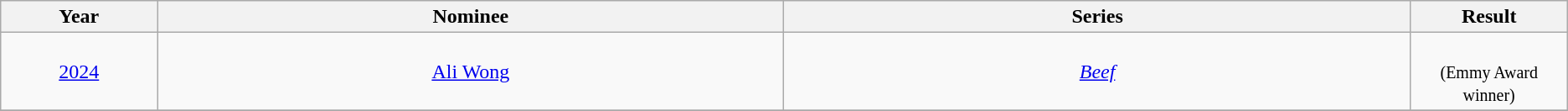<table class="wikitable" style="text-align: center">
<tr>
<th style="width:10%;">Year</th>
<th style="width:40%;">Nominee</th>
<th style="width:40%;">Series</th>
<th style="width:10%;">Result</th>
</tr>
<tr>
<td><a href='#'>2024</a></td>
<td><a href='#'>Ali Wong</a></td>
<td><em><a href='#'>Beef</a></em></td>
<td> <br><small>(Emmy Award winner)</small></td>
</tr>
<tr>
</tr>
</table>
